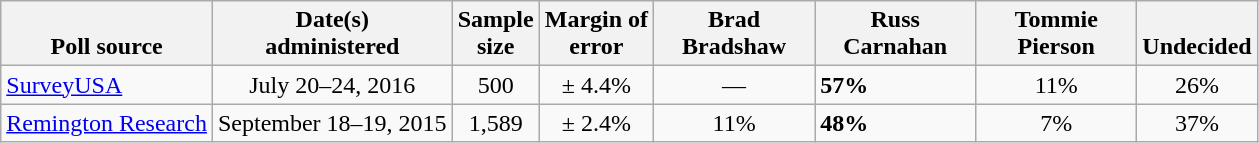<table class="wikitable">
<tr valign= bottom>
<th>Poll source</th>
<th>Date(s)<br>administered</th>
<th>Sample<br>size</th>
<th>Margin of<br>error</th>
<th style="width:100px;">Brad<br>Bradshaw</th>
<th style="width:100px;">Russ<br>Carnahan</th>
<th style="width:100px;">Tommie<br>Pierson</th>
<th>Undecided</th>
</tr>
<tr>
<td><a href='#'>SurveyUSA</a></td>
<td align=center>July 20–24, 2016</td>
<td align=center>500</td>
<td align=center>± 4.4%</td>
<td align=center>—</td>
<td><strong>57%</strong></td>
<td align=center>11%</td>
<td align=center>26%</td>
</tr>
<tr>
<td><a href='#'>Remington Research</a></td>
<td align=center>September 18–19, 2015</td>
<td align=center>1,589</td>
<td align=center>± 2.4%</td>
<td align=center>11%</td>
<td><strong>48%</strong></td>
<td align=center>7%</td>
<td align=center>37%</td>
</tr>
</table>
